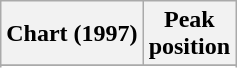<table class="wikitable sortable plainrowheaders">
<tr>
<th>Chart (1997)</th>
<th>Peak<br>position</th>
</tr>
<tr>
</tr>
<tr>
</tr>
<tr>
</tr>
<tr>
</tr>
<tr>
</tr>
</table>
